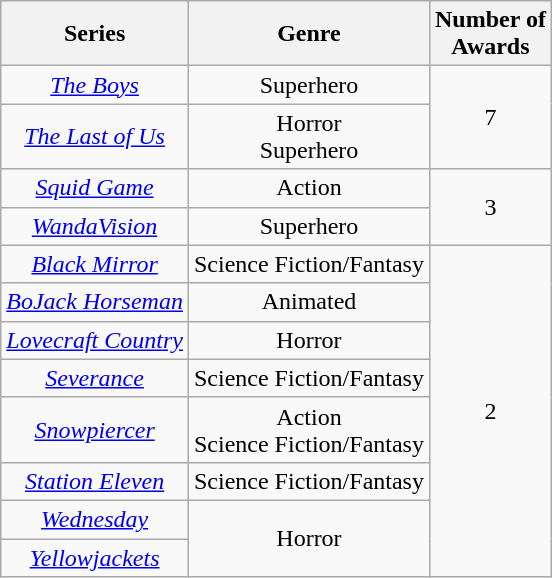<table class="wikitable">
<tr>
<th>Series</th>
<th>Genre</th>
<th>Number of<br>Awards</th>
</tr>
<tr style="text-align:center">
<td><em><a href='#'>The Boys</a></em></td>
<td>Superhero</td>
<td rowspan="2">7</td>
</tr>
<tr style="text-align:center">
<td><em><a href='#'>The Last of Us</a></em></td>
<td>Horror<br>Superhero</td>
</tr>
<tr style="text-align:center">
<td><em><a href='#'>Squid Game</a></em></td>
<td>Action</td>
<td rowspan="2">3</td>
</tr>
<tr style="text-align:center">
<td><em><a href='#'>WandaVision</a></em></td>
<td>Superhero</td>
</tr>
<tr style="text-align:center">
<td><em><a href='#'>Black Mirror</a></em></td>
<td>Science Fiction/Fantasy</td>
<td rowspan="8">2</td>
</tr>
<tr style="text-align:center">
<td><em><a href='#'>BoJack Horseman</a></em></td>
<td>Animated</td>
</tr>
<tr style="text-align:center">
<td><em><a href='#'>Lovecraft Country</a></em></td>
<td>Horror</td>
</tr>
<tr style="text-align:center">
<td><em><a href='#'>Severance</a></em></td>
<td>Science Fiction/Fantasy</td>
</tr>
<tr style="text-align:center">
<td><em><a href='#'>Snowpiercer</a></em></td>
<td>Action<br>Science Fiction/Fantasy</td>
</tr>
<tr style="text-align:center">
<td><em><a href='#'>Station Eleven</a></em></td>
<td>Science Fiction/Fantasy</td>
</tr>
<tr style="text-align:center">
<td><em><a href='#'>Wednesday</a></em></td>
<td rowspan="2">Horror</td>
</tr>
<tr style="text-align:center">
<td><em><a href='#'>Yellowjackets</a></em></td>
</tr>
</table>
